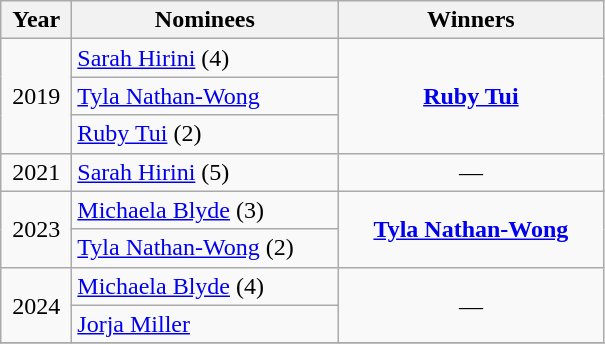<table class="wikitable">
<tr>
<th width=40>Year</th>
<th width=170>Nominees</th>
<th width=170>Winners</th>
</tr>
<tr>
<td align=center rowspan=3>2019</td>
<td><a href='#'>Sarah Hirini</a> (4)</td>
<td align=center rowspan=3><strong><a href='#'>Ruby Tui</a></strong></td>
</tr>
<tr>
<td><a href='#'>Tyla Nathan-Wong</a></td>
</tr>
<tr>
<td><a href='#'>Ruby Tui</a> (2)</td>
</tr>
<tr>
<td align=center>2021</td>
<td><a href='#'>Sarah Hirini</a> (5)</td>
<td align=center>—</td>
</tr>
<tr>
<td align=center rowspan=2>2023</td>
<td><a href='#'>Michaela Blyde</a> (3)</td>
<td align=center rowspan=2><strong><a href='#'>Tyla Nathan-Wong</a></strong></td>
</tr>
<tr>
<td><a href='#'>Tyla Nathan-Wong</a> (2)</td>
</tr>
<tr>
<td align=center rowspan=2>2024</td>
<td><a href='#'>Michaela Blyde</a> (4)</td>
<td align=center rowspan=2>—</td>
</tr>
<tr>
<td><a href='#'>Jorja Miller</a></td>
</tr>
<tr>
</tr>
</table>
